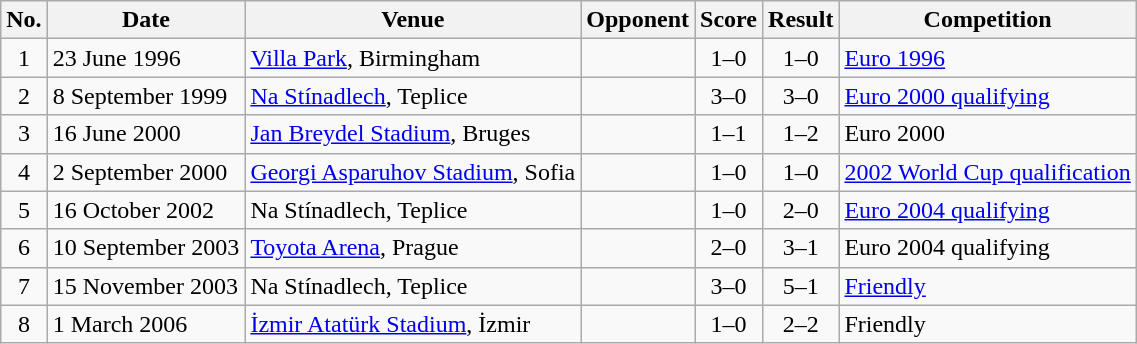<table class="wikitable sortable">
<tr>
<th scope="col">No.</th>
<th scope="col">Date</th>
<th scope="col">Venue</th>
<th scope="col">Opponent</th>
<th scope="col">Score</th>
<th scope="col">Result</th>
<th scope="col">Competition</th>
</tr>
<tr>
<td align="center">1</td>
<td>23 June 1996</td>
<td><a href='#'>Villa Park</a>, Birmingham</td>
<td></td>
<td align="center">1–0</td>
<td align="center">1–0</td>
<td><a href='#'>Euro 1996</a></td>
</tr>
<tr>
<td align="center">2</td>
<td>8 September 1999</td>
<td><a href='#'>Na Stínadlech</a>, Teplice</td>
<td></td>
<td align="center">3–0</td>
<td align="center">3–0</td>
<td><a href='#'>Euro 2000 qualifying</a></td>
</tr>
<tr>
<td align="center">3</td>
<td>16 June 2000</td>
<td><a href='#'>Jan Breydel Stadium</a>, Bruges</td>
<td></td>
<td align="center">1–1</td>
<td align="center">1–2</td>
<td>Euro 2000</td>
</tr>
<tr>
<td align="center">4</td>
<td>2 September 2000</td>
<td><a href='#'>Georgi Asparuhov Stadium</a>, Sofia</td>
<td></td>
<td align="center">1–0</td>
<td align="center">1–0</td>
<td><a href='#'>2002 World Cup qualification</a></td>
</tr>
<tr>
<td align="center">5</td>
<td>16 October 2002</td>
<td>Na Stínadlech, Teplice</td>
<td></td>
<td align="center">1–0</td>
<td align="center">2–0</td>
<td><a href='#'>Euro 2004 qualifying</a></td>
</tr>
<tr>
<td align="center">6</td>
<td>10 September 2003</td>
<td><a href='#'>Toyota Arena</a>, Prague</td>
<td></td>
<td align="center">2–0</td>
<td align="center">3–1</td>
<td>Euro 2004 qualifying</td>
</tr>
<tr>
<td align="center">7</td>
<td>15 November 2003</td>
<td>Na Stínadlech, Teplice</td>
<td></td>
<td align="center">3–0</td>
<td align="center">5–1</td>
<td><a href='#'>Friendly</a></td>
</tr>
<tr>
<td align="center">8</td>
<td>1 March 2006</td>
<td><a href='#'>İzmir Atatürk Stadium</a>, İzmir</td>
<td></td>
<td align="center">1–0</td>
<td align="center">2–2</td>
<td>Friendly</td>
</tr>
</table>
